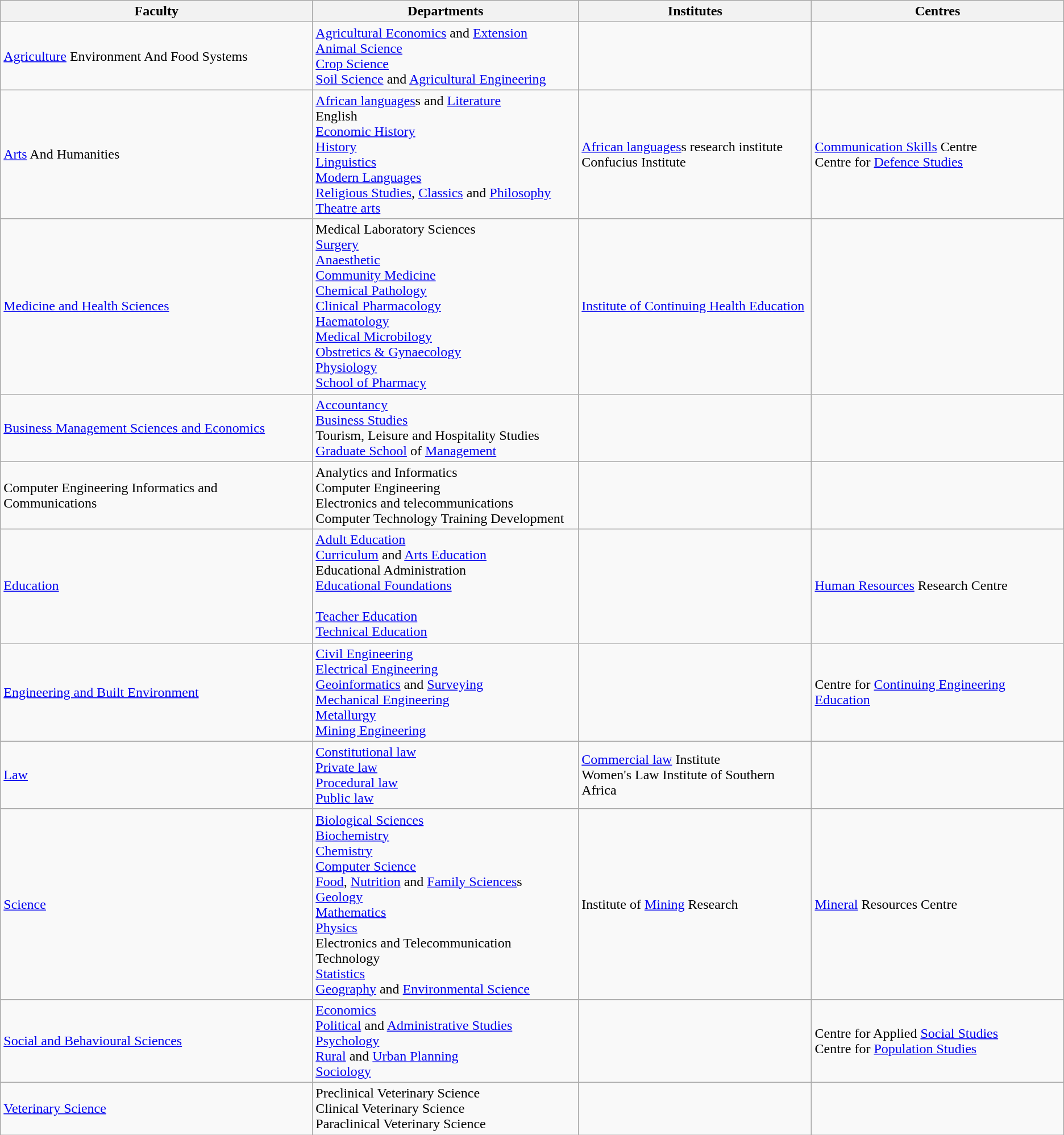<table class="wikitable table">
<tr>
<th>Faculty</th>
<th>Departments</th>
<th>Institutes</th>
<th>Centres</th>
</tr>
<tr>
<td><a href='#'>Agriculture</a> Environment And Food Systems</td>
<td><a href='#'>Agricultural Economics</a> and <a href='#'>Extension</a><br><a href='#'>Animal Science</a><br><a href='#'>Crop Science</a><br><a href='#'>Soil Science</a> and <a href='#'>Agricultural Engineering</a></td>
<td></td>
<td></td>
</tr>
<tr>
<td><a href='#'>Arts</a> And Humanities</td>
<td><a href='#'>African languages</a>s and <a href='#'>Literature</a><br>English<br><a href='#'>Economic History</a><br><a href='#'>History</a><br><a href='#'>Linguistics</a><br><a href='#'>Modern Languages</a><br><a href='#'>Religious Studies</a>, <a href='#'>Classics</a> and <a href='#'>Philosophy</a><br><a href='#'>Theatre arts</a></td>
<td><a href='#'>African languages</a>s research institute<br>Confucius Institute</td>
<td><a href='#'>Communication Skills</a> Centre<br>Centre for <a href='#'>Defence Studies</a></td>
</tr>
<tr>
<td><a href='#'>Medicine and Health Sciences</a></td>
<td>Medical Laboratory Sciences<br><a href='#'>Surgery</a><br><a href='#'>Anaesthetic</a><br><a href='#'>Community Medicine</a><br><a href='#'>Chemical Pathology</a><br><a href='#'>Clinical Pharmacology</a><br><a href='#'>Haematology</a><br><a href='#'>Medical Microbilogy</a><br><a href='#'>Obstretics & Gynaecology</a><br><a href='#'>Physiology</a><br><a href='#'>School of Pharmacy</a></td>
<td><a href='#'>Institute of Continuing Health Education</a></td>
<td></td>
</tr>
<tr>
<td><a href='#'>Business Management Sciences and Economics</a></td>
<td><a href='#'>Accountancy</a><br><a href='#'>Business Studies</a><br>Tourism, Leisure and Hospitality Studies<br><a href='#'>Graduate School</a> of <a href='#'>Management</a></td>
<td></td>
<td></td>
</tr>
<tr>
<td>Computer Engineering Informatics and Communications</td>
<td>Analytics and Informatics<br>Computer Engineering<br>Electronics and telecommunications<br>Computer Technology Training Development</td>
<td></td>
<td></td>
</tr>
<tr>
<td><a href='#'>Education</a></td>
<td><a href='#'>Adult Education</a><br><a href='#'>Curriculum</a> and <a href='#'>Arts Education</a><br>Educational Administration<br><a href='#'>Educational Foundations</a><br><br><a href='#'>Teacher Education</a><br><a href='#'>Technical Education</a></td>
<td></td>
<td><a href='#'>Human Resources</a> Research Centre</td>
</tr>
<tr>
<td><a href='#'>Engineering and Built Environment</a></td>
<td><a href='#'>Civil Engineering</a><br><a href='#'>Electrical Engineering</a><br><a href='#'>Geoinformatics</a> and <a href='#'>Surveying</a><br><a href='#'>Mechanical Engineering</a><br><a href='#'>Metallurgy</a><br><a href='#'>Mining Engineering</a></td>
<td></td>
<td>Centre for <a href='#'>Continuing Engineering Education</a></td>
</tr>
<tr>
<td><a href='#'>Law</a></td>
<td><a href='#'>Constitutional law</a><br><a href='#'>Private law</a><br><a href='#'>Procedural law</a><br><a href='#'>Public law</a></td>
<td><a href='#'>Commercial law</a> Institute<br>Women's Law Institute of Southern Africa</td>
<td></td>
</tr>
<tr>
<td><a href='#'>Science</a></td>
<td><a href='#'>Biological Sciences</a><br><a href='#'>Biochemistry</a><br><a href='#'>Chemistry</a><br><a href='#'>Computer Science</a><br><a href='#'>Food</a>, <a href='#'>Nutrition</a> and <a href='#'>Family Sciences</a>s<br><a href='#'>Geology</a><br><a href='#'>Mathematics</a><br><a href='#'>Physics</a><br>Electronics and Telecommunication Technology<br><a href='#'>Statistics</a><br><a href='#'>Geography</a> and <a href='#'>Environmental Science</a></td>
<td>Institute of <a href='#'>Mining</a> Research</td>
<td><a href='#'>Mineral</a> Resources Centre</td>
</tr>
<tr>
<td><a href='#'>Social and Behavioural Sciences</a></td>
<td><a href='#'>Economics</a><br><a href='#'>Political</a> and <a href='#'>Administrative Studies</a><br><a href='#'>Psychology</a><br><a href='#'>Rural</a> and <a href='#'>Urban Planning</a><br><a href='#'>Sociology</a></td>
<td></td>
<td>Centre for Applied <a href='#'>Social Studies</a><br>Centre for <a href='#'>Population Studies</a></td>
</tr>
<tr>
<td><a href='#'>Veterinary Science</a></td>
<td>Preclinical Veterinary Science<br>Clinical Veterinary Science<br>Paraclinical Veterinary Science</td>
<td></td>
<td></td>
</tr>
</table>
